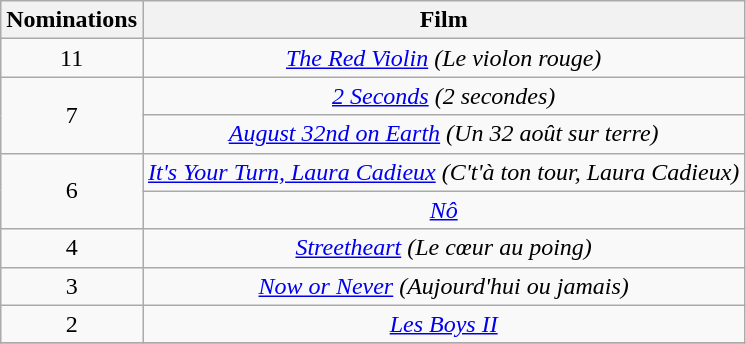<table class="wikitable" style="text-align:center;">
<tr>
<th scope="col" width="17">Nominations</th>
<th scope="col" align="center">Film</th>
</tr>
<tr>
<td rowspan="1" style="text-align:center;">11</td>
<td><em><a href='#'>The Red Violin</a> (Le violon rouge)</em></td>
</tr>
<tr>
<td rowspan="2" style="text-align:center;">7</td>
<td><em><a href='#'>2 Seconds</a> (2 secondes)</em></td>
</tr>
<tr>
<td><em><a href='#'>August 32nd on Earth</a> (Un 32 août sur terre)</em></td>
</tr>
<tr>
<td rowspan="2" style="text-align:center;">6</td>
<td><em><a href='#'>It's Your Turn, Laura Cadieux</a> (C't'à ton tour, Laura Cadieux)</em></td>
</tr>
<tr>
<td><em><a href='#'>Nô</a></em></td>
</tr>
<tr>
<td rowspan="1" style="text-align:center;">4</td>
<td><em><a href='#'>Streetheart</a> (Le cœur au poing)</em></td>
</tr>
<tr>
<td rowspan="1" style="text-align:center;">3</td>
<td><em><a href='#'>Now or Never</a> (Aujourd'hui ou jamais)</em></td>
</tr>
<tr>
<td rowspan="1" style="text-align:center;">2</td>
<td><em><a href='#'>Les Boys II</a></em></td>
</tr>
<tr>
</tr>
</table>
